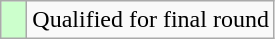<table class="wikitable">
<tr>
<td style="width:10px; background:#cfc"></td>
<td>Qualified for final round</td>
</tr>
</table>
